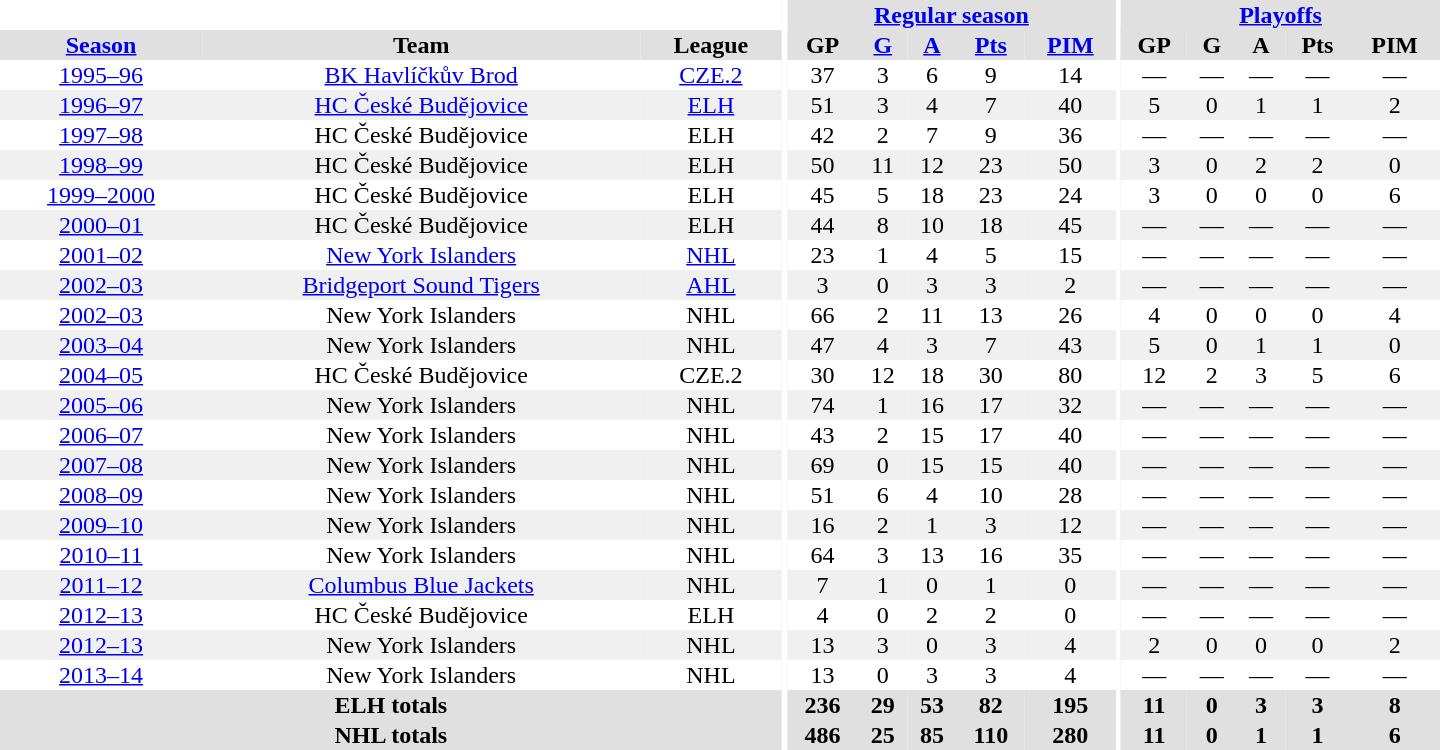<table border="0" cellpadding="1" cellspacing="0" style="text-align:center; width:60em">
<tr bgcolor="#e0e0e0">
<th colspan="3" bgcolor="#ffffff"></th>
<th rowspan="99" bgcolor="#ffffff"></th>
<th colspan="5"><a href='#'>Regular season</a></th>
<th rowspan="99" bgcolor="#ffffff"></th>
<th colspan="5"><a href='#'>Playoffs</a></th>
</tr>
<tr bgcolor="#e0e0e0">
<th><a href='#'>Season</a></th>
<th>Team</th>
<th>League</th>
<th>GP</th>
<th><a href='#'>G</a></th>
<th><a href='#'>A</a></th>
<th><a href='#'>Pts</a></th>
<th><a href='#'>PIM</a></th>
<th>GP</th>
<th>G</th>
<th>A</th>
<th>Pts</th>
<th>PIM</th>
</tr>
<tr>
<td><a href='#'>1995–96</a></td>
<td><a href='#'>BK Havlíčkův Brod</a></td>
<td><a href='#'>CZE.2</a></td>
<td>37</td>
<td>3</td>
<td>6</td>
<td>9</td>
<td>14</td>
<td>—</td>
<td>—</td>
<td>—</td>
<td>—</td>
<td>—</td>
</tr>
<tr bgcolor="#f0f0f0">
<td><a href='#'>1996–97</a></td>
<td><a href='#'>HC České Budějovice</a></td>
<td><a href='#'>ELH</a></td>
<td>51</td>
<td>3</td>
<td>4</td>
<td>7</td>
<td>40</td>
<td>5</td>
<td>0</td>
<td>1</td>
<td>1</td>
<td>2</td>
</tr>
<tr>
<td><a href='#'>1997–98</a></td>
<td>HC České Budějovice</td>
<td>ELH</td>
<td>42</td>
<td>2</td>
<td>7</td>
<td>9</td>
<td>36</td>
<td>—</td>
<td>—</td>
<td>—</td>
<td>—</td>
<td>—</td>
</tr>
<tr bgcolor="#f0f0f0">
<td><a href='#'>1998–99</a></td>
<td>HC České Budějovice</td>
<td>ELH</td>
<td>50</td>
<td>11</td>
<td>12</td>
<td>23</td>
<td>50</td>
<td>3</td>
<td>0</td>
<td>2</td>
<td>2</td>
<td>0</td>
</tr>
<tr>
<td><a href='#'>1999–2000</a></td>
<td>HC České Budějovice</td>
<td>ELH</td>
<td>45</td>
<td>5</td>
<td>18</td>
<td>23</td>
<td>24</td>
<td>3</td>
<td>0</td>
<td>0</td>
<td>0</td>
<td>6</td>
</tr>
<tr bgcolor="#f0f0f0">
<td><a href='#'>2000–01</a></td>
<td>HC České Budějovice</td>
<td>ELH</td>
<td>44</td>
<td>8</td>
<td>10</td>
<td>18</td>
<td>45</td>
<td>—</td>
<td>—</td>
<td>—</td>
<td>—</td>
<td>—</td>
</tr>
<tr>
<td><a href='#'>2001–02</a></td>
<td><a href='#'>New York Islanders</a></td>
<td><a href='#'>NHL</a></td>
<td>23</td>
<td>1</td>
<td>4</td>
<td>5</td>
<td>15</td>
<td>—</td>
<td>—</td>
<td>—</td>
<td>—</td>
<td>—</td>
</tr>
<tr bgcolor="#f0f0f0">
<td><a href='#'>2002–03</a></td>
<td><a href='#'>Bridgeport Sound Tigers</a></td>
<td><a href='#'>AHL</a></td>
<td>3</td>
<td>0</td>
<td>3</td>
<td>3</td>
<td>2</td>
<td>—</td>
<td>—</td>
<td>—</td>
<td>—</td>
<td>—</td>
</tr>
<tr>
<td><a href='#'>2002–03</a></td>
<td>New York Islanders</td>
<td>NHL</td>
<td>66</td>
<td>2</td>
<td>11</td>
<td>13</td>
<td>26</td>
<td>4</td>
<td>0</td>
<td>0</td>
<td>0</td>
<td>4</td>
</tr>
<tr bgcolor="#f0f0f0">
<td><a href='#'>2003–04</a></td>
<td>New York Islanders</td>
<td>NHL</td>
<td>47</td>
<td>4</td>
<td>3</td>
<td>7</td>
<td>43</td>
<td>5</td>
<td>0</td>
<td>1</td>
<td>1</td>
<td>0</td>
</tr>
<tr>
<td><a href='#'>2004–05</a></td>
<td>HC České Budějovice</td>
<td>CZE.2</td>
<td>30</td>
<td>12</td>
<td>18</td>
<td>30</td>
<td>80</td>
<td>12</td>
<td>2</td>
<td>3</td>
<td>5</td>
<td>6</td>
</tr>
<tr bgcolor="#f0f0f0">
<td><a href='#'>2005–06</a></td>
<td>New York Islanders</td>
<td>NHL</td>
<td>74</td>
<td>1</td>
<td>16</td>
<td>17</td>
<td>32</td>
<td>—</td>
<td>—</td>
<td>—</td>
<td>—</td>
<td>—</td>
</tr>
<tr>
<td><a href='#'>2006–07</a></td>
<td>New York Islanders</td>
<td>NHL</td>
<td>43</td>
<td>2</td>
<td>15</td>
<td>17</td>
<td>40</td>
<td>—</td>
<td>—</td>
<td>—</td>
<td>—</td>
<td>—</td>
</tr>
<tr bgcolor="#f0f0f0">
<td><a href='#'>2007–08</a></td>
<td>New York Islanders</td>
<td>NHL</td>
<td>69</td>
<td>0</td>
<td>15</td>
<td>15</td>
<td>40</td>
<td>—</td>
<td>—</td>
<td>—</td>
<td>—</td>
<td>—</td>
</tr>
<tr>
<td><a href='#'>2008–09</a></td>
<td>New York Islanders</td>
<td>NHL</td>
<td>51</td>
<td>6</td>
<td>4</td>
<td>10</td>
<td>28</td>
<td>—</td>
<td>—</td>
<td>—</td>
<td>—</td>
<td>—</td>
</tr>
<tr bgcolor="#f0f0f0">
<td><a href='#'>2009–10</a></td>
<td>New York Islanders</td>
<td>NHL</td>
<td>16</td>
<td>2</td>
<td>1</td>
<td>3</td>
<td>12</td>
<td>—</td>
<td>—</td>
<td>—</td>
<td>—</td>
<td>—</td>
</tr>
<tr>
<td><a href='#'>2010–11</a></td>
<td>New York Islanders</td>
<td>NHL</td>
<td>64</td>
<td>3</td>
<td>13</td>
<td>16</td>
<td>35</td>
<td>—</td>
<td>—</td>
<td>—</td>
<td>—</td>
<td>—</td>
</tr>
<tr bgcolor="#f0f0f0">
<td><a href='#'>2011–12</a></td>
<td><a href='#'>Columbus Blue Jackets</a></td>
<td>NHL</td>
<td>7</td>
<td>1</td>
<td>0</td>
<td>1</td>
<td>0</td>
<td>—</td>
<td>—</td>
<td>—</td>
<td>—</td>
<td>—</td>
</tr>
<tr>
<td><a href='#'>2012–13</a></td>
<td>HC České Budějovice</td>
<td>ELH</td>
<td>4</td>
<td>0</td>
<td>2</td>
<td>2</td>
<td>0</td>
<td>—</td>
<td>—</td>
<td>—</td>
<td>—</td>
<td>—</td>
</tr>
<tr bgcolor="#f0f0f0">
<td><a href='#'>2012–13</a></td>
<td>New York Islanders</td>
<td>NHL</td>
<td>13</td>
<td>3</td>
<td>0</td>
<td>3</td>
<td>4</td>
<td>2</td>
<td>0</td>
<td>0</td>
<td>0</td>
<td>2</td>
</tr>
<tr>
<td><a href='#'>2013–14</a></td>
<td>New York Islanders</td>
<td>NHL</td>
<td>13</td>
<td>0</td>
<td>3</td>
<td>3</td>
<td>4</td>
<td>—</td>
<td>—</td>
<td>—</td>
<td>—</td>
<td>—</td>
</tr>
<tr bgcolor="#e0e0e0">
<th colspan="3">ELH totals</th>
<th>236</th>
<th>29</th>
<th>53</th>
<th>82</th>
<th>195</th>
<th>11</th>
<th>0</th>
<th>3</th>
<th>3</th>
<th>8</th>
</tr>
<tr bgcolor="#e0e0e0">
<th colspan="3">NHL totals</th>
<th>486</th>
<th>25</th>
<th>85</th>
<th>110</th>
<th>280</th>
<th>11</th>
<th>0</th>
<th>1</th>
<th>1</th>
<th>6</th>
</tr>
</table>
